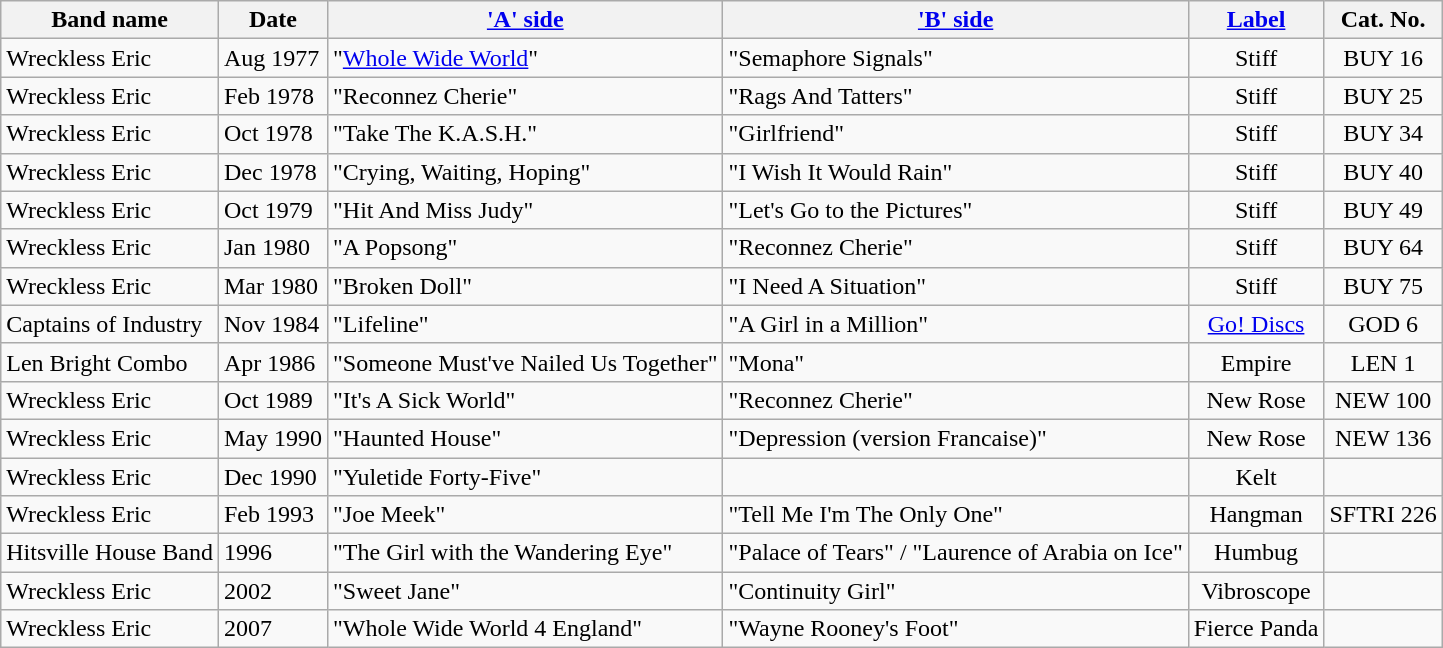<table class="wikitable">
<tr>
<th style="text-align:center; vertical-align:top;">Band name</th>
<th style="text-align:center; vertical-align:top;">Date</th>
<th style="text-align:center; vertical-align:top;"><a href='#'>'A' side</a></th>
<th style="text-align:center; vertical-align:top;"><a href='#'>'B' side</a></th>
<th style="text-align:center; vertical-align:top;"><a href='#'>Label</a></th>
<th style="text-align:center; vertical-align:top;">Cat. No.</th>
</tr>
<tr style="vertical-align:top;">
<td style="text-align:left; ">Wreckless Eric</td>
<td style="text-align:left; ">Aug 1977</td>
<td style="text-align:left; ">"<a href='#'>Whole Wide World</a>"</td>
<td style="text-align:left; ">"Semaphore Signals"</td>
<td style="text-align:center; ">Stiff</td>
<td style="text-align:center; ">BUY 16</td>
</tr>
<tr style="vertical-align:top;">
<td style="text-align:left; ">Wreckless Eric</td>
<td style="text-align:left; ">Feb 1978</td>
<td style="text-align:left; ">"Reconnez Cherie"</td>
<td style="text-align:left; ">"Rags And Tatters"</td>
<td style="text-align:center; ">Stiff</td>
<td style="text-align:center; ">BUY 25</td>
</tr>
<tr style="vertical-align:top;">
<td style="text-align:left; ">Wreckless Eric</td>
<td style="text-align:left; ">Oct 1978</td>
<td style="text-align:left; ">"Take The K.A.S.H."</td>
<td style="text-align:left; ">"Girlfriend"</td>
<td style="text-align:center; ">Stiff</td>
<td style="text-align:center; ">BUY 34</td>
</tr>
<tr style="vertical-align:top;">
<td style="text-align:left; ">Wreckless Eric</td>
<td style="text-align:left; ">Dec 1978</td>
<td style="text-align:left; ">"Crying, Waiting, Hoping"</td>
<td style="text-align:left; ">"I Wish It Would Rain"</td>
<td style="text-align:center; ">Stiff</td>
<td style="text-align:center; ">BUY 40</td>
</tr>
<tr style="vertical-align:top;">
<td style="text-align:left; ">Wreckless Eric</td>
<td style="text-align:left; ">Oct 1979</td>
<td style="text-align:left; ">"Hit And Miss Judy"</td>
<td style="text-align:left; ">"Let's Go to the Pictures"</td>
<td style="text-align:center; ">Stiff</td>
<td style="text-align:center; ">BUY 49</td>
</tr>
<tr style="vertical-align:top;">
<td style="text-align:left; ">Wreckless Eric</td>
<td style="text-align:left; ">Jan 1980</td>
<td style="text-align:left; ">"A Popsong"</td>
<td style="text-align:left; ">"Reconnez Cherie"</td>
<td style="text-align:center; ">Stiff</td>
<td style="text-align:center; ">BUY 64</td>
</tr>
<tr style="vertical-align:top;">
<td style="text-align:left; ">Wreckless Eric</td>
<td style="text-align:left; ">Mar 1980</td>
<td style="text-align:left; ">"Broken Doll"</td>
<td style="text-align:left; ">"I Need A Situation"</td>
<td style="text-align:center; ">Stiff</td>
<td style="text-align:center; ">BUY 75</td>
</tr>
<tr style="vertical-align:top;">
<td style="text-align:left; ">Captains of Industry</td>
<td style="text-align:left; ">Nov 1984</td>
<td style="text-align:left; ">"Lifeline"</td>
<td style="text-align:left; ">"A Girl in a Million"</td>
<td style="text-align:center; "><a href='#'>Go! Discs</a></td>
<td style="text-align:center; ">GOD 6</td>
</tr>
<tr style="vertical-align:top;">
<td style="text-align:left; ">Len Bright Combo</td>
<td style="text-align:left; ">Apr 1986</td>
<td style="text-align:left; ">"Someone Must've Nailed Us Together"</td>
<td style="text-align:left; ">"Mona"</td>
<td style="text-align:center; ">Empire</td>
<td style="text-align:center; ">LEN 1</td>
</tr>
<tr style="vertical-align:top;">
<td style="text-align:left; ">Wreckless Eric</td>
<td style="text-align:left; ">Oct 1989</td>
<td style="text-align:left; ">"It's A Sick World"</td>
<td style="text-align:left; ">"Reconnez Cherie"</td>
<td style="text-align:center; ">New Rose</td>
<td style="text-align:center; ">NEW 100</td>
</tr>
<tr style="vertical-align:top;">
<td style="text-align:left; ">Wreckless Eric</td>
<td style="text-align:left; ">May 1990</td>
<td style="text-align:left; ">"Haunted House"</td>
<td style="text-align:left; ">"Depression (version Francaise)"</td>
<td style="text-align:center; ">New Rose</td>
<td style="text-align:center; ">NEW 136</td>
</tr>
<tr style="vertical-align:top;">
<td style="text-align:left; ">Wreckless Eric</td>
<td style="text-align:left; ">Dec 1990</td>
<td style="text-align:left; ">"Yuletide Forty-Five"</td>
<td style="text-align:left; vertical-align:top;"></td>
<td style="text-align:center; ">Kelt</td>
<td style="text-align:center; vertical-align:top;"></td>
</tr>
<tr style="vertical-align:top;">
<td style="text-align:left; ">Wreckless Eric</td>
<td style="text-align:left; ">Feb 1993</td>
<td style="text-align:left; ">"Joe Meek"</td>
<td style="text-align:left; ">"Tell Me I'm The Only One"</td>
<td style="text-align:center; ">Hangman</td>
<td style="text-align:center; ">SFTRI 226</td>
</tr>
<tr style="vertical-align:top;">
<td style="text-align:left; ">Hitsville House Band</td>
<td style="text-align:left; ">1996</td>
<td style="text-align:left; ">"The Girl with the Wandering Eye"</td>
<td style="text-align:left; ">"Palace of Tears" / "Laurence of Arabia on Ice"</td>
<td style="text-align:center; ">Humbug</td>
<td style="text-align:center; vertical-align:top;"></td>
</tr>
<tr style="vertical-align:top;">
<td style="text-align:left; ">Wreckless Eric</td>
<td style="text-align:left; ">2002</td>
<td style="text-align:left; ">"Sweet Jane"</td>
<td style="text-align:left; ">"Continuity Girl"</td>
<td style="text-align:center; ">Vibroscope</td>
<td style="text-align:center; vertical-align:top;"></td>
</tr>
<tr style="vertical-align:top;">
<td style="text-align:left; ">Wreckless Eric</td>
<td style="text-align:left; ">2007</td>
<td style="text-align:left; ">"Whole Wide World 4 England"</td>
<td style="text-align:left; ">"Wayne Rooney's Foot"</td>
<td style="text-align:center; ">Fierce Panda</td>
<td style="text-align:center; vertical-align:top;"></td>
</tr>
</table>
